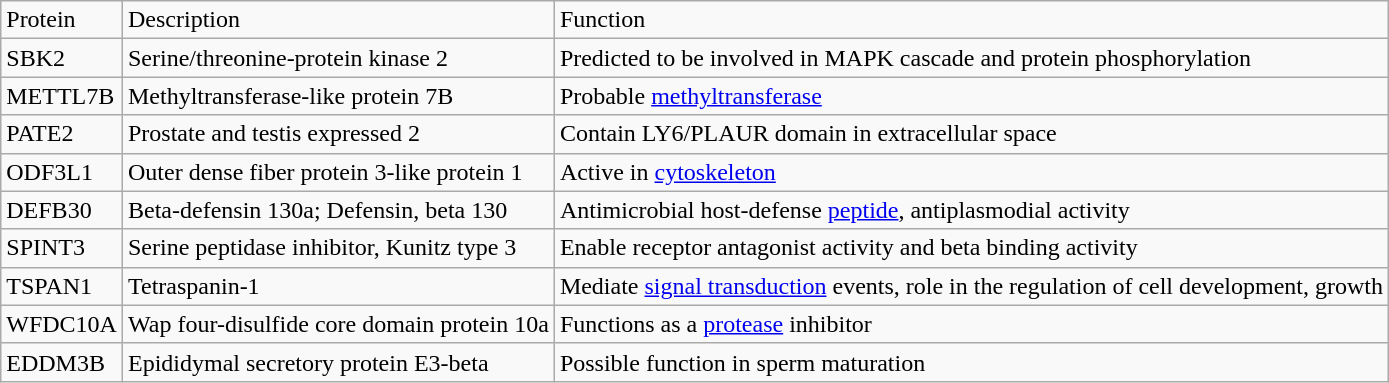<table class="wikitable">
<tr>
<td>Protein</td>
<td>Description</td>
<td>Function</td>
</tr>
<tr>
<td>SBK2</td>
<td>Serine/threonine-protein kinase 2</td>
<td>Predicted to be involved in MAPK cascade and protein phosphorylation</td>
</tr>
<tr>
<td>METTL7B</td>
<td>Methyltransferase-like protein 7B</td>
<td>Probable <a href='#'>methyltransferase</a></td>
</tr>
<tr>
<td>PATE2</td>
<td>Prostate and testis expressed 2</td>
<td>Contain LY6/PLAUR domain in extracellular space</td>
</tr>
<tr>
<td>ODF3L1</td>
<td>Outer dense fiber protein 3-like protein 1</td>
<td>Active in <a href='#'>cytoskeleton</a></td>
</tr>
<tr>
<td>DEFB30</td>
<td>Beta-defensin 130a; Defensin, beta 130</td>
<td>Antimicrobial host-defense <a href='#'>peptide</a>, antiplasmodial activity</td>
</tr>
<tr>
<td>SPINT3</td>
<td>Serine peptidase inhibitor, Kunitz type 3</td>
<td>Enable receptor antagonist activity and beta binding activity</td>
</tr>
<tr>
<td>TSPAN1</td>
<td>Tetraspanin-1</td>
<td>Mediate <a href='#'>signal transduction</a> events, role in the regulation of cell development, growth</td>
</tr>
<tr>
<td>WFDC10A</td>
<td>Wap four-disulfide core domain protein 10a</td>
<td>Functions as a <a href='#'>protease</a> inhibitor</td>
</tr>
<tr>
<td>EDDM3B</td>
<td>Epididymal secretory protein E3-beta</td>
<td>Possible function in sperm maturation</td>
</tr>
</table>
